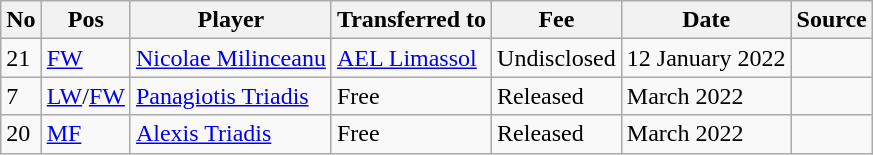<table class="wikitable">
<tr>
<th>No</th>
<th>Pos</th>
<th>Player</th>
<th>Transferred to</th>
<th>Fee</th>
<th>Date</th>
<th>Source</th>
</tr>
<tr>
<td>21</td>
<td><a href='#'>FW</a></td>
<td><a href='#'>Nicolae Milinceanu</a></td>
<td><a href='#'>AEL Limassol</a></td>
<td>Undisclosed</td>
<td>12 January 2022</td>
<td></td>
</tr>
<tr>
<td>7</td>
<td><a href='#'>LW</a>/<a href='#'>FW</a></td>
<td><a href='#'>Panagiotis Triadis</a></td>
<td>Free</td>
<td>Released</td>
<td>March 2022</td>
<td></td>
</tr>
<tr>
<td>20</td>
<td><a href='#'>MF</a></td>
<td><a href='#'>Alexis Triadis</a></td>
<td>Free</td>
<td>Released</td>
<td>March 2022</td>
<td></td>
</tr>
</table>
